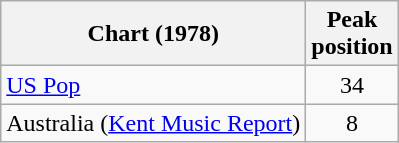<table class="wikitable">
<tr>
<th>Chart (1978)</th>
<th>Peak<br>position</th>
</tr>
<tr>
<td><a href='#'>US Pop</a></td>
<td align="center">34</td>
</tr>
<tr>
<td>Australia (<a href='#'>Kent Music Report</a>)</td>
<td align="center">8</td>
</tr>
</table>
